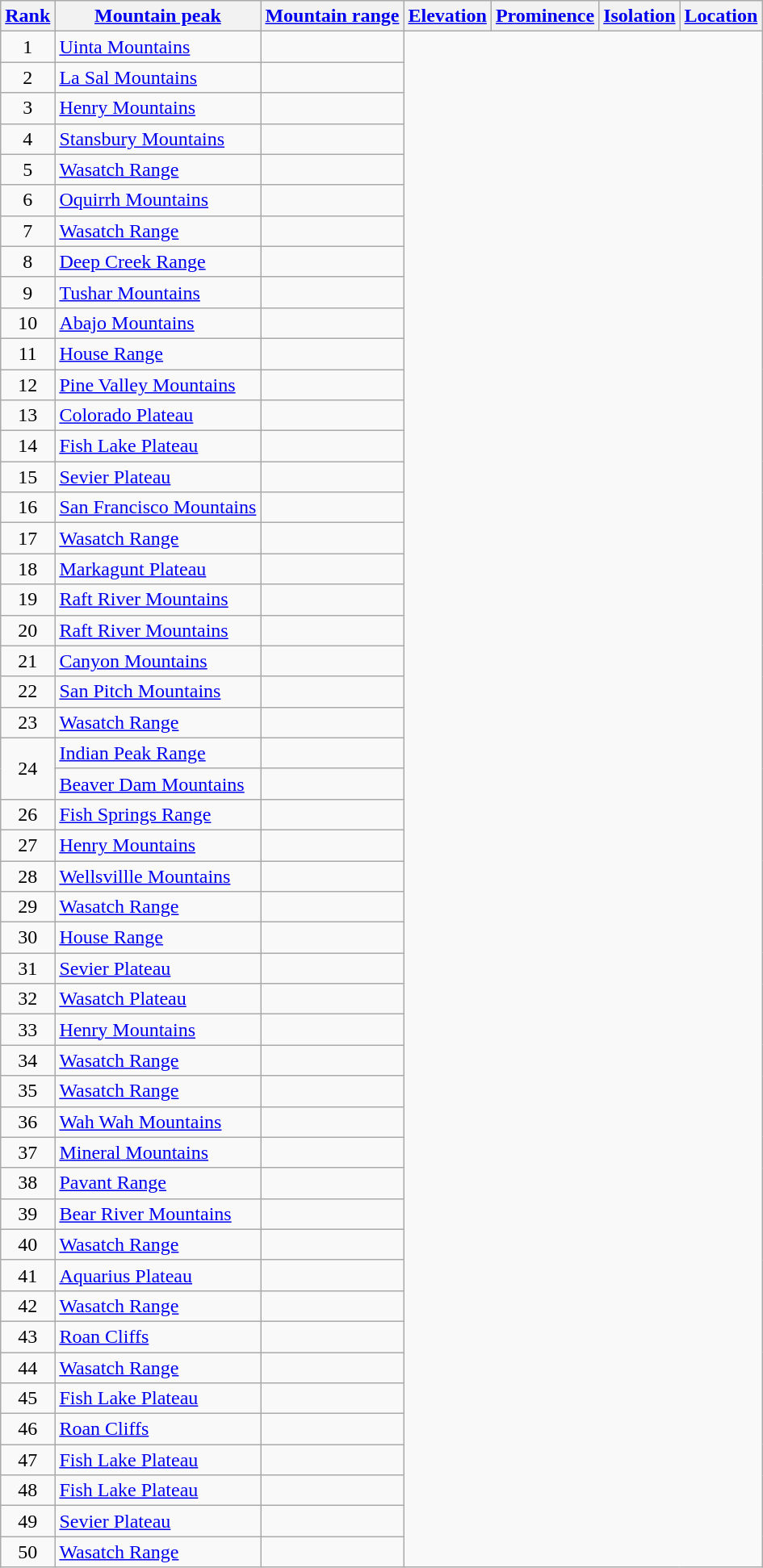<table class="wikitable sortable">
<tr>
<th><a href='#'>Rank</a></th>
<th><a href='#'>Mountain peak</a></th>
<th><a href='#'>Mountain range</a></th>
<th><a href='#'>Elevation</a></th>
<th><a href='#'>Prominence</a></th>
<th><a href='#'>Isolation</a></th>
<th><a href='#'>Location</a></th>
</tr>
<tr>
<td align=center>1<br></td>
<td><a href='#'>Uinta Mountains</a><br></td>
<td></td>
</tr>
<tr>
<td align=center>2<br></td>
<td><a href='#'>La Sal Mountains</a><br></td>
<td></td>
</tr>
<tr>
<td align=center>3<br></td>
<td><a href='#'>Henry Mountains</a><br></td>
<td></td>
</tr>
<tr>
<td align=center>4<br></td>
<td><a href='#'>Stansbury Mountains</a><br></td>
<td></td>
</tr>
<tr>
<td align=center>5<br></td>
<td><a href='#'>Wasatch Range</a><br></td>
<td></td>
</tr>
<tr>
<td align=center>6<br></td>
<td><a href='#'>Oquirrh Mountains</a><br></td>
<td></td>
</tr>
<tr>
<td align=center>7<br></td>
<td><a href='#'>Wasatch Range</a><br></td>
<td></td>
</tr>
<tr>
<td align=center>8<br></td>
<td><a href='#'>Deep Creek Range</a><br></td>
<td></td>
</tr>
<tr>
<td align=center>9<br></td>
<td><a href='#'>Tushar Mountains</a><br></td>
<td></td>
</tr>
<tr>
<td align=center>10<br></td>
<td><a href='#'>Abajo Mountains</a><br></td>
<td></td>
</tr>
<tr>
<td align=center>11<br></td>
<td><a href='#'>House Range</a><br></td>
<td></td>
</tr>
<tr>
<td align=center>12<br></td>
<td><a href='#'>Pine Valley Mountains</a><br></td>
<td></td>
</tr>
<tr>
<td align=center>13<br></td>
<td><a href='#'>Colorado Plateau</a><br></td>
<td></td>
</tr>
<tr>
<td align=center>14<br></td>
<td><a href='#'>Fish Lake Plateau</a><br></td>
<td></td>
</tr>
<tr>
<td align=center>15<br></td>
<td><a href='#'>Sevier Plateau</a><br></td>
<td></td>
</tr>
<tr>
<td align=center>16<br></td>
<td><a href='#'>San Francisco Mountains</a><br></td>
<td></td>
</tr>
<tr>
<td align=center>17<br></td>
<td><a href='#'>Wasatch Range</a><br></td>
<td></td>
</tr>
<tr>
<td align=center>18<br></td>
<td><a href='#'>Markagunt Plateau</a><br></td>
<td></td>
</tr>
<tr>
<td align=center>19<br></td>
<td><a href='#'>Raft River Mountains</a><br></td>
<td></td>
</tr>
<tr>
<td align=center>20<br></td>
<td><a href='#'>Raft River Mountains</a><br></td>
<td></td>
</tr>
<tr>
<td align=center>21<br></td>
<td><a href='#'>Canyon Mountains</a><br></td>
<td></td>
</tr>
<tr>
<td align=center>22<br></td>
<td><a href='#'>San Pitch Mountains</a><br></td>
<td></td>
</tr>
<tr>
<td align=center>23<br></td>
<td><a href='#'>Wasatch Range</a><br></td>
<td></td>
</tr>
<tr>
<td align=center rowspan=2>24<br></td>
<td><a href='#'>Indian Peak Range</a><br></td>
<td></td>
</tr>
<tr>
<td><a href='#'>Beaver Dam Mountains</a><br></td>
<td></td>
</tr>
<tr>
<td align=center>26<br></td>
<td><a href='#'>Fish Springs Range</a><br></td>
<td></td>
</tr>
<tr>
<td align=center>27<br></td>
<td><a href='#'>Henry Mountains</a><br></td>
<td></td>
</tr>
<tr>
<td align=center>28<br></td>
<td><a href='#'>Wellsvillle Mountains</a><br></td>
<td></td>
</tr>
<tr>
<td align=center>29<br></td>
<td><a href='#'>Wasatch Range</a><br></td>
<td></td>
</tr>
<tr>
<td align=center>30<br></td>
<td><a href='#'>House Range</a><br></td>
<td></td>
</tr>
<tr>
<td align=center>31<br></td>
<td><a href='#'>Sevier Plateau</a><br></td>
<td></td>
</tr>
<tr>
<td align=center>32<br></td>
<td><a href='#'>Wasatch Plateau</a><br></td>
<td></td>
</tr>
<tr>
<td align=center>33<br></td>
<td><a href='#'>Henry Mountains</a><br></td>
<td></td>
</tr>
<tr>
<td align=center>34<br></td>
<td><a href='#'>Wasatch Range</a><br></td>
<td></td>
</tr>
<tr>
<td align=center>35<br></td>
<td><a href='#'>Wasatch Range</a><br></td>
<td></td>
</tr>
<tr>
<td align=center>36<br></td>
<td><a href='#'>Wah Wah Mountains</a><br></td>
<td></td>
</tr>
<tr>
<td align=center>37<br></td>
<td><a href='#'>Mineral Mountains</a><br></td>
<td></td>
</tr>
<tr>
<td align=center>38<br></td>
<td><a href='#'>Pavant Range</a><br></td>
<td></td>
</tr>
<tr>
<td align=center>39<br></td>
<td><a href='#'>Bear River Mountains</a><br></td>
<td></td>
</tr>
<tr>
<td align=center>40<br></td>
<td><a href='#'>Wasatch Range</a><br></td>
<td></td>
</tr>
<tr>
<td align=center>41<br></td>
<td><a href='#'>Aquarius Plateau</a><br></td>
<td></td>
</tr>
<tr>
<td align=center>42<br></td>
<td><a href='#'>Wasatch Range</a><br></td>
<td></td>
</tr>
<tr>
<td align=center>43<br></td>
<td><a href='#'>Roan Cliffs</a><br></td>
<td></td>
</tr>
<tr>
<td align=center>44<br></td>
<td><a href='#'>Wasatch Range</a><br></td>
<td></td>
</tr>
<tr>
<td align=center>45<br></td>
<td><a href='#'>Fish Lake Plateau</a><br></td>
<td></td>
</tr>
<tr>
<td align=center>46<br></td>
<td><a href='#'>Roan Cliffs</a><br></td>
<td></td>
</tr>
<tr>
<td align=center>47<br></td>
<td><a href='#'>Fish Lake Plateau</a><br></td>
<td></td>
</tr>
<tr>
<td align=center>48<br></td>
<td><a href='#'>Fish Lake Plateau</a><br></td>
<td></td>
</tr>
<tr>
<td align=center>49<br></td>
<td><a href='#'>Sevier Plateau</a><br></td>
<td></td>
</tr>
<tr>
<td align=center>50<br></td>
<td><a href='#'>Wasatch Range</a><br></td>
<td></td>
</tr>
</table>
